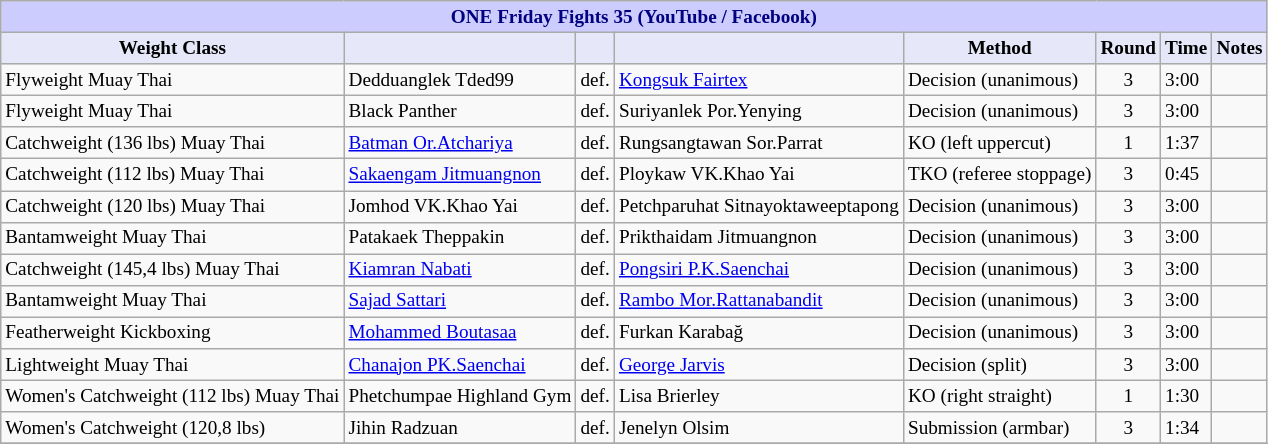<table class="wikitable" style="font-size: 80%;">
<tr>
<th colspan="8" style="background-color: #ccf; color: #000080; text-align: center;"><strong>ONE Friday Fights 35 (YouTube / Facebook)</strong></th>
</tr>
<tr>
<th colspan="1" style="background-color: #E6E8FA; color: #000000; text-align: center;">Weight Class</th>
<th colspan="1" style="background-color: #E6E8FA; color: #000000; text-align: center;"></th>
<th colspan="1" style="background-color: #E6E8FA; color: #000000; text-align: center;"></th>
<th colspan="1" style="background-color: #E6E8FA; color: #000000; text-align: center;"></th>
<th colspan="1" style="background-color: #E6E8FA; color: #000000; text-align: center;">Method</th>
<th colspan="1" style="background-color: #E6E8FA; color: #000000; text-align: center;">Round</th>
<th colspan="1" style="background-color: #E6E8FA; color: #000000; text-align: center;">Time</th>
<th colspan="1" style="background-color: #E6E8FA; color: #000000; text-align: center;">Notes</th>
</tr>
<tr>
<td>Flyweight Muay Thai</td>
<td> Dedduanglek Tded99</td>
<td>def.</td>
<td> <a href='#'>Kongsuk Fairtex</a></td>
<td>Decision (unanimous)</td>
<td align=center>3</td>
<td>3:00</td>
<td></td>
</tr>
<tr>
<td>Flyweight Muay Thai</td>
<td> Black Panther</td>
<td>def.</td>
<td> Suriyanlek Por.Yenying</td>
<td>Decision (unanimous)</td>
<td align=center>3</td>
<td>3:00</td>
<td></td>
</tr>
<tr>
<td>Catchweight (136 lbs) Muay Thai</td>
<td> <a href='#'>Batman Or.Atchariya</a></td>
<td>def.</td>
<td> Rungsangtawan Sor.Parrat</td>
<td>KO (left uppercut)</td>
<td align=center>1</td>
<td>1:37</td>
<td></td>
</tr>
<tr>
<td>Catchweight (112 lbs) Muay Thai</td>
<td> <a href='#'>Sakaengam Jitmuangnon</a></td>
<td>def.</td>
<td> Ploykaw VK.Khao Yai</td>
<td>TKO (referee stoppage)</td>
<td align=center>3</td>
<td>0:45</td>
<td></td>
</tr>
<tr>
<td>Catchweight (120 lbs) Muay Thai</td>
<td> Jomhod VK.Khao Yai</td>
<td>def.</td>
<td> Petchparuhat Sitnayoktaweeptapong</td>
<td>Decision (unanimous)</td>
<td align=center>3</td>
<td>3:00</td>
<td></td>
</tr>
<tr>
<td>Bantamweight Muay Thai</td>
<td> Patakaek Theppakin</td>
<td>def.</td>
<td> Prikthaidam Jitmuangnon</td>
<td>Decision (unanimous)</td>
<td align=center>3</td>
<td>3:00</td>
<td></td>
</tr>
<tr>
<td>Catchweight (145,4 lbs) Muay Thai</td>
<td> <a href='#'>Kiamran Nabati</a></td>
<td>def.</td>
<td> <a href='#'>Pongsiri P.K.Saenchai</a></td>
<td>Decision (unanimous)</td>
<td align=center>3</td>
<td>3:00</td>
<td></td>
</tr>
<tr>
<td>Bantamweight Muay Thai</td>
<td> <a href='#'>Sajad Sattari</a></td>
<td>def.</td>
<td> <a href='#'>Rambo Mor.Rattanabandit</a></td>
<td>Decision (unanimous)</td>
<td align=center>3</td>
<td>3:00</td>
<td></td>
</tr>
<tr>
<td>Featherweight Kickboxing</td>
<td> <a href='#'>Mohammed Boutasaa</a></td>
<td>def.</td>
<td> Furkan Karabağ</td>
<td>Decision (unanimous)</td>
<td align=center>3</td>
<td>3:00</td>
<td></td>
</tr>
<tr>
<td>Lightweight Muay Thai</td>
<td> <a href='#'>Chanajon PK.Saenchai</a></td>
<td>def.</td>
<td> <a href='#'>George Jarvis</a></td>
<td>Decision (split)</td>
<td align=center>3</td>
<td>3:00</td>
<td></td>
</tr>
<tr>
<td>Women's Catchweight (112 lbs) Muay Thai</td>
<td> Phetchumpae Highland Gym</td>
<td>def.</td>
<td> Lisa Brierley</td>
<td>KO (right straight)</td>
<td align=center>1</td>
<td>1:30</td>
<td></td>
</tr>
<tr>
<td>Women's Catchweight (120,8 lbs)</td>
<td> Jihin Radzuan</td>
<td>def.</td>
<td> Jenelyn Olsim</td>
<td>Submission (armbar)</td>
<td align=center>3</td>
<td>1:34</td>
<td></td>
</tr>
<tr>
</tr>
</table>
